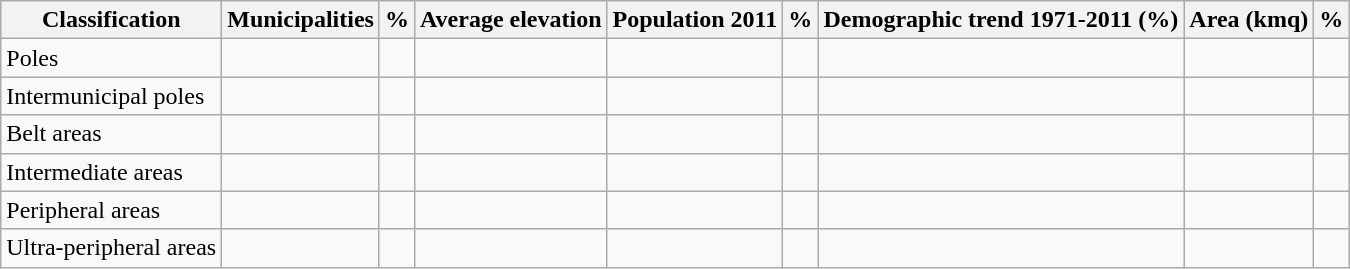<table class="wikitable sortable">
<tr>
<th>Classification</th>
<th>Municipalities</th>
<th>%</th>
<th>Average elevation</th>
<th>Population 2011</th>
<th>%</th>
<th>Demographic trend 1971-2011 (%)</th>
<th>Area (kmq)</th>
<th>%</th>
</tr>
<tr>
<td>Poles</td>
<td></td>
<td></td>
<td></td>
<td></td>
<td></td>
<td></td>
<td></td>
<td></td>
</tr>
<tr>
<td>Intermunicipal poles</td>
<td></td>
<td></td>
<td></td>
<td></td>
<td></td>
<td></td>
<td></td>
<td></td>
</tr>
<tr>
<td>Belt areas</td>
<td></td>
<td></td>
<td></td>
<td></td>
<td></td>
<td></td>
<td></td>
<td></td>
</tr>
<tr>
<td>Intermediate areas</td>
<td></td>
<td></td>
<td></td>
<td></td>
<td></td>
<td></td>
<td></td>
<td></td>
</tr>
<tr>
<td>Peripheral areas</td>
<td></td>
<td></td>
<td></td>
<td></td>
<td></td>
<td></td>
<td></td>
<td></td>
</tr>
<tr>
<td>Ultra-peripheral areas</td>
<td></td>
<td></td>
<td></td>
<td></td>
<td></td>
<td></td>
<td></td>
<td></td>
</tr>
</table>
